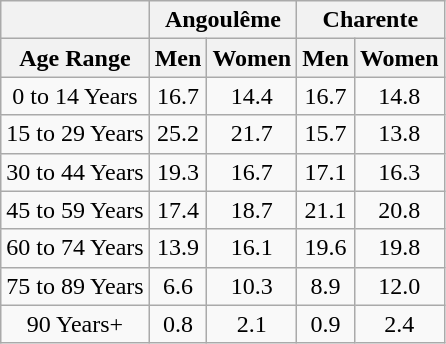<table class="wikitable" style="text-align:center;">
<tr>
<th></th>
<th colspan=2>Angoulême</th>
<th colspan=2>Charente</th>
</tr>
<tr>
<th>Age Range</th>
<th>Men</th>
<th>Women</th>
<th>Men</th>
<th>Women</th>
</tr>
<tr>
<td>0 to 14 Years</td>
<td>16.7</td>
<td>14.4</td>
<td>16.7</td>
<td>14.8</td>
</tr>
<tr>
<td>15 to 29 Years</td>
<td>25.2</td>
<td>21.7</td>
<td>15.7</td>
<td>13.8</td>
</tr>
<tr>
<td>30 to 44 Years</td>
<td>19.3</td>
<td>16.7</td>
<td>17.1</td>
<td>16.3</td>
</tr>
<tr>
<td>45 to 59 Years</td>
<td>17.4</td>
<td>18.7</td>
<td>21.1</td>
<td>20.8</td>
</tr>
<tr>
<td>60 to 74 Years</td>
<td>13.9</td>
<td>16.1</td>
<td>19.6</td>
<td>19.8</td>
</tr>
<tr>
<td>75 to 89 Years</td>
<td>6.6</td>
<td>10.3</td>
<td>8.9</td>
<td>12.0</td>
</tr>
<tr>
<td>90 Years+</td>
<td>0.8</td>
<td>2.1</td>
<td>0.9</td>
<td>2.4</td>
</tr>
</table>
